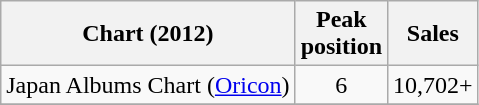<table class="wikitable">
<tr>
<th>Chart (2012)</th>
<th>Peak<br>position</th>
<th>Sales</th>
</tr>
<tr>
<td>Japan Albums Chart (<a href='#'>Oricon</a>)</td>
<td align="center">6</td>
<td>10,702+</td>
</tr>
<tr>
</tr>
</table>
